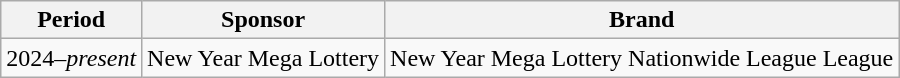<table class="wikitable">
<tr>
<th>Period</th>
<th>Sponsor</th>
<th>Brand</th>
</tr>
<tr>
<td>2024–<em>present</em></td>
<td>New Year Mega Lottery</td>
<td>New Year Mega Lottery Nationwide League League</td>
</tr>
</table>
